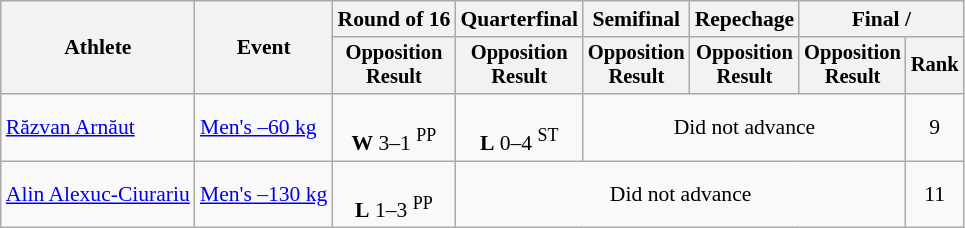<table class="wikitable" style="font-size:90%">
<tr>
<th rowspan=2>Athlete</th>
<th rowspan=2>Event</th>
<th>Round of 16</th>
<th>Quarterfinal</th>
<th>Semifinal</th>
<th>Repechage</th>
<th colspan=2>Final / </th>
</tr>
<tr style="font-size: 95%">
<th>Opposition<br>Result</th>
<th>Opposition<br>Result</th>
<th>Opposition<br>Result</th>
<th>Opposition<br>Result</th>
<th>Opposition<br>Result</th>
<th>Rank</th>
</tr>
<tr align=center>
<td align=left><a href='#'>Răzvan Arnăut</a></td>
<td align=left><a href='#'>Men's –60 kg</a></td>
<td><br> <strong>W</strong> 3–1 <sup>PP</sup></td>
<td><br> <strong>L</strong> 0–4 <sup>ST</sup></td>
<td colspan=3>Did not advance</td>
<td>9</td>
</tr>
<tr align=center>
<td align=left><a href='#'>Alin Alexuc-Ciurariu</a></td>
<td align=left><a href='#'>Men's –130 kg</a></td>
<td><br> <strong>L</strong> 1–3 <sup>PP</sup></td>
<td colspan=4>Did not advance</td>
<td>11</td>
</tr>
</table>
